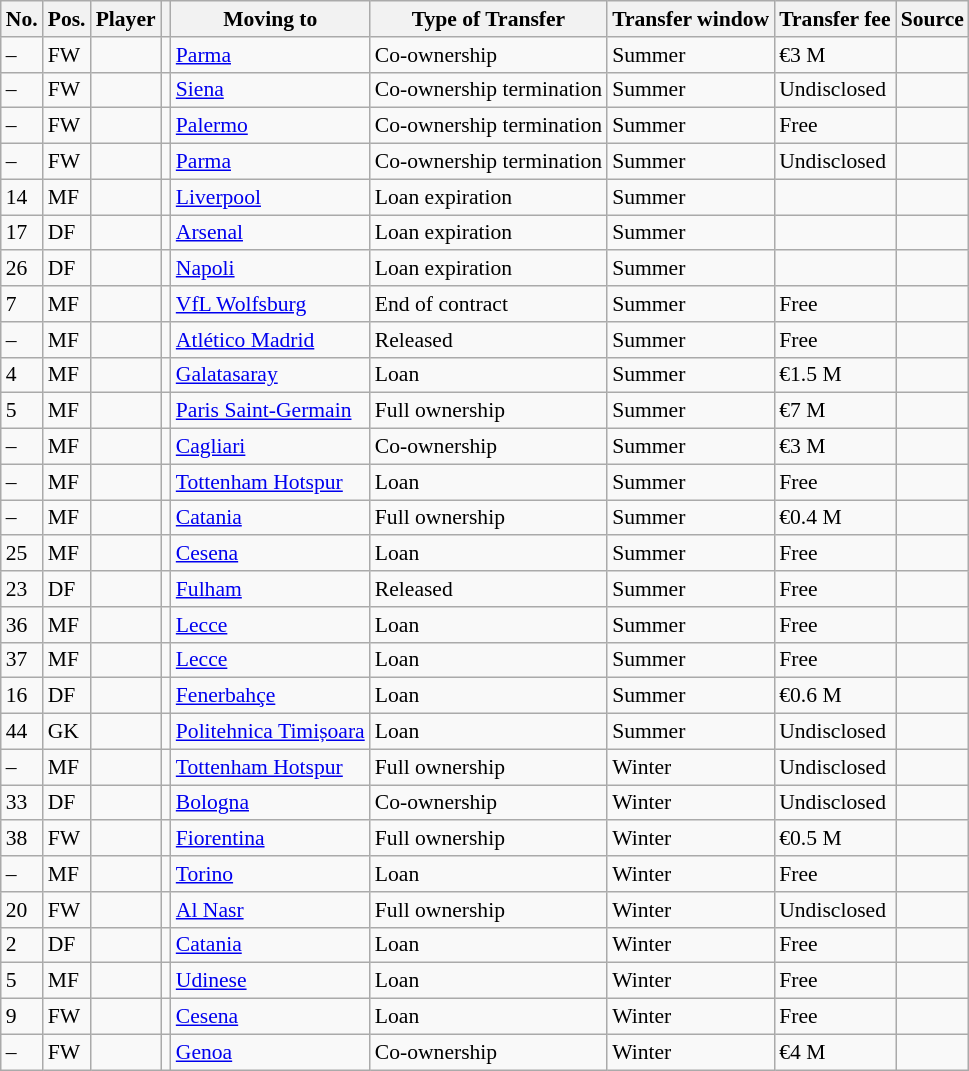<table class="wikitable sortable" class="wikitable sortable" style="font-size:90%;">
<tr>
<th>No.</th>
<th>Pos.</th>
<th>Player</th>
<th></th>
<th>Moving to</th>
<th>Type of Transfer</th>
<th>Transfer window</th>
<th>Transfer fee</th>
<th>Source</th>
</tr>
<tr>
<td>–</td>
<td>FW</td>
<td> </td>
<td></td>
<td> <a href='#'>Parma</a></td>
<td>Co-ownership</td>
<td>Summer</td>
<td>€3 M</td>
<td></td>
</tr>
<tr>
<td>–</td>
<td>FW</td>
<td> </td>
<td></td>
<td> <a href='#'>Siena</a></td>
<td>Co-ownership termination</td>
<td>Summer</td>
<td>Undisclosed</td>
<td></td>
</tr>
<tr>
<td>–</td>
<td>FW</td>
<td> </td>
<td></td>
<td> <a href='#'>Palermo</a></td>
<td>Co-ownership termination</td>
<td>Summer</td>
<td>Free</td>
<td></td>
</tr>
<tr>
<td>–</td>
<td>FW</td>
<td> </td>
<td></td>
<td> <a href='#'>Parma</a></td>
<td>Co-ownership termination</td>
<td>Summer</td>
<td>Undisclosed</td>
<td></td>
</tr>
<tr>
<td>14</td>
<td>MF</td>
<td> </td>
<td></td>
<td> <a href='#'>Liverpool</a></td>
<td>Loan expiration</td>
<td>Summer</td>
<td></td>
<td></td>
</tr>
<tr>
<td>17</td>
<td>DF</td>
<td> </td>
<td></td>
<td> <a href='#'>Arsenal</a></td>
<td>Loan expiration</td>
<td>Summer</td>
<td></td>
<td></td>
</tr>
<tr>
<td>26</td>
<td>DF</td>
<td> </td>
<td></td>
<td> <a href='#'>Napoli</a></td>
<td>Loan expiration</td>
<td>Summer</td>
<td></td>
<td></td>
</tr>
<tr>
<td>7</td>
<td>MF</td>
<td> </td>
<td></td>
<td> <a href='#'>VfL Wolfsburg</a></td>
<td>End of contract</td>
<td>Summer</td>
<td>Free</td>
<td></td>
</tr>
<tr>
<td>–</td>
<td>MF</td>
<td> </td>
<td></td>
<td> <a href='#'>Atlético Madrid</a></td>
<td>Released</td>
<td>Summer</td>
<td>Free</td>
<td></td>
</tr>
<tr>
<td>4</td>
<td>MF</td>
<td> </td>
<td></td>
<td> <a href='#'>Galatasaray</a></td>
<td>Loan</td>
<td>Summer</td>
<td>€1.5 M</td>
<td></td>
</tr>
<tr>
<td>5</td>
<td>MF</td>
<td> </td>
<td></td>
<td> <a href='#'>Paris Saint-Germain</a></td>
<td>Full ownership</td>
<td>Summer</td>
<td>€7 M</td>
<td></td>
</tr>
<tr>
<td>–</td>
<td>MF</td>
<td> </td>
<td></td>
<td> <a href='#'>Cagliari</a></td>
<td>Co-ownership</td>
<td>Summer</td>
<td>€3 M</td>
<td></td>
</tr>
<tr>
<td>–</td>
<td>MF</td>
<td> </td>
<td></td>
<td> <a href='#'>Tottenham Hotspur</a></td>
<td>Loan</td>
<td>Summer</td>
<td>Free</td>
<td></td>
</tr>
<tr>
<td>–</td>
<td>MF</td>
<td> </td>
<td></td>
<td> <a href='#'>Catania</a></td>
<td>Full ownership</td>
<td>Summer</td>
<td>€0.4 M</td>
<td></td>
</tr>
<tr>
<td>25</td>
<td>MF</td>
<td> </td>
<td></td>
<td> <a href='#'>Cesena</a></td>
<td>Loan</td>
<td>Summer</td>
<td>Free</td>
<td></td>
</tr>
<tr>
<td>23</td>
<td>DF</td>
<td> </td>
<td></td>
<td> <a href='#'>Fulham</a></td>
<td>Released</td>
<td>Summer</td>
<td>Free</td>
<td></td>
</tr>
<tr>
<td>36</td>
<td>MF</td>
<td> </td>
<td></td>
<td> <a href='#'>Lecce</a></td>
<td>Loan</td>
<td>Summer</td>
<td>Free</td>
<td> </td>
</tr>
<tr>
<td>37</td>
<td>MF</td>
<td> </td>
<td></td>
<td> <a href='#'>Lecce</a></td>
<td>Loan</td>
<td>Summer</td>
<td>Free</td>
<td> </td>
</tr>
<tr>
<td>16</td>
<td>DF</td>
<td> </td>
<td></td>
<td> <a href='#'>Fenerbahçe</a></td>
<td>Loan</td>
<td>Summer</td>
<td>€0.6 M</td>
<td></td>
</tr>
<tr>
<td>44</td>
<td>GK</td>
<td> </td>
<td></td>
<td> <a href='#'>Politehnica Timișoara</a></td>
<td>Loan</td>
<td>Summer</td>
<td>Undisclosed</td>
<td></td>
</tr>
<tr>
<td>–</td>
<td>MF</td>
<td> </td>
<td></td>
<td> <a href='#'>Tottenham Hotspur</a></td>
<td>Full ownership</td>
<td>Winter</td>
<td>Undisclosed</td>
<td></td>
</tr>
<tr>
<td>33</td>
<td>DF</td>
<td> </td>
<td></td>
<td> <a href='#'>Bologna</a></td>
<td>Co-ownership</td>
<td>Winter</td>
<td>Undisclosed</td>
<td></td>
</tr>
<tr>
<td>38</td>
<td>FW</td>
<td> </td>
<td></td>
<td> <a href='#'>Fiorentina</a></td>
<td>Full ownership</td>
<td>Winter</td>
<td>€0.5 M</td>
<td></td>
</tr>
<tr>
<td>–</td>
<td>MF</td>
<td> </td>
<td></td>
<td> <a href='#'>Torino</a></td>
<td>Loan</td>
<td>Winter</td>
<td>Free</td>
<td></td>
</tr>
<tr>
<td>20</td>
<td>FW</td>
<td> </td>
<td></td>
<td> <a href='#'>Al Nasr</a></td>
<td>Full ownership</td>
<td>Winter</td>
<td>Undisclosed</td>
<td></td>
</tr>
<tr>
<td>2</td>
<td>DF</td>
<td> </td>
<td></td>
<td> <a href='#'>Catania</a></td>
<td>Loan</td>
<td>Winter</td>
<td>Free</td>
<td></td>
</tr>
<tr>
<td>5</td>
<td>MF</td>
<td> </td>
<td></td>
<td> <a href='#'>Udinese</a></td>
<td>Loan</td>
<td>Winter</td>
<td>Free</td>
<td></td>
</tr>
<tr>
<td>9</td>
<td>FW</td>
<td> </td>
<td></td>
<td> <a href='#'>Cesena</a></td>
<td>Loan</td>
<td>Winter</td>
<td>Free</td>
<td></td>
</tr>
<tr>
<td>–</td>
<td>FW</td>
<td> </td>
<td></td>
<td> <a href='#'>Genoa</a></td>
<td>Co-ownership</td>
<td>Winter</td>
<td>€4 M</td>
<td></td>
</tr>
</table>
